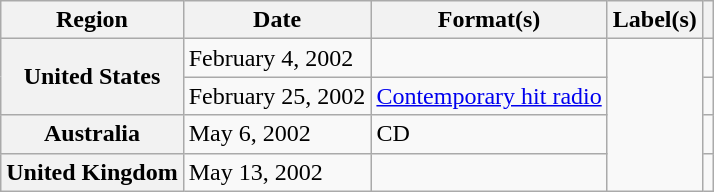<table class="wikitable plainrowheaders">
<tr>
<th scope="col">Region</th>
<th scope="col">Date</th>
<th scope="col">Format(s)</th>
<th scope="col">Label(s)</th>
<th scope="col"></th>
</tr>
<tr>
<th scope="row" rowspan="2">United States</th>
<td>February 4, 2002</td>
<td></td>
<td rowspan="4"></td>
<td></td>
</tr>
<tr>
<td>February 25, 2002</td>
<td><a href='#'>Contemporary hit radio</a></td>
<td></td>
</tr>
<tr>
<th scope="row">Australia</th>
<td>May 6, 2002</td>
<td>CD</td>
<td></td>
</tr>
<tr>
<th scope="row">United Kingdom</th>
<td>May 13, 2002</td>
<td></td>
<td></td>
</tr>
</table>
